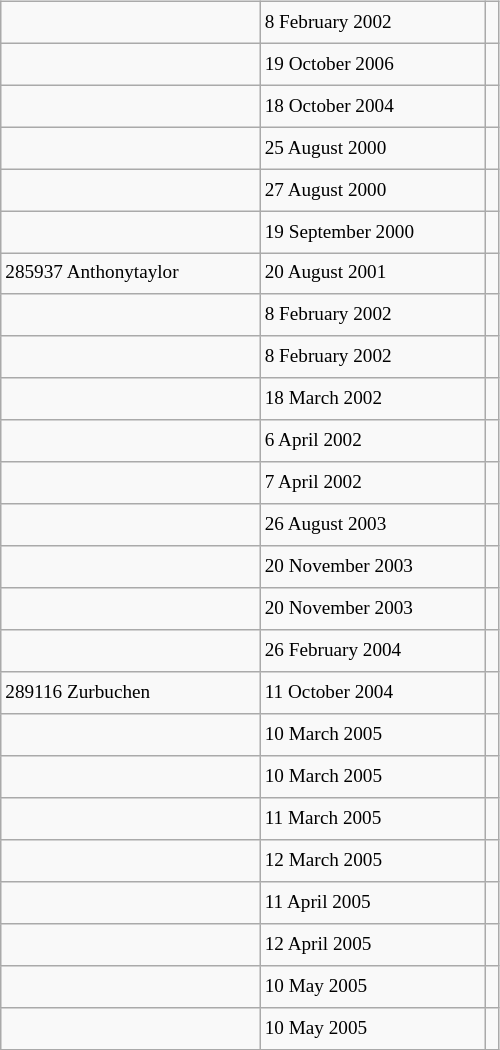<table class="wikitable" style="font-size: 80%; float: left; width: 26em; margin-right: 1em; height: 700px">
<tr>
<td></td>
<td>8 February 2002</td>
<td></td>
</tr>
<tr>
<td></td>
<td>19 October 2006</td>
<td></td>
</tr>
<tr>
<td></td>
<td>18 October 2004</td>
<td></td>
</tr>
<tr>
<td></td>
<td>25 August 2000</td>
<td></td>
</tr>
<tr>
<td></td>
<td>27 August 2000</td>
<td></td>
</tr>
<tr>
<td></td>
<td>19 September 2000</td>
<td></td>
</tr>
<tr>
<td>285937 Anthonytaylor</td>
<td>20 August 2001</td>
<td></td>
</tr>
<tr>
<td></td>
<td>8 February 2002</td>
<td></td>
</tr>
<tr>
<td></td>
<td>8 February 2002</td>
<td></td>
</tr>
<tr>
<td></td>
<td>18 March 2002</td>
<td></td>
</tr>
<tr>
<td></td>
<td>6 April 2002</td>
<td></td>
</tr>
<tr>
<td></td>
<td>7 April 2002</td>
<td></td>
</tr>
<tr>
<td></td>
<td>26 August 2003</td>
<td></td>
</tr>
<tr>
<td></td>
<td>20 November 2003</td>
<td></td>
</tr>
<tr>
<td></td>
<td>20 November 2003</td>
<td></td>
</tr>
<tr>
<td></td>
<td>26 February 2004</td>
<td></td>
</tr>
<tr>
<td>289116 Zurbuchen</td>
<td>11 October 2004</td>
<td></td>
</tr>
<tr>
<td></td>
<td>10 March 2005</td>
<td></td>
</tr>
<tr>
<td></td>
<td>10 March 2005</td>
<td></td>
</tr>
<tr>
<td></td>
<td>11 March 2005</td>
<td></td>
</tr>
<tr>
<td></td>
<td>12 March 2005</td>
<td></td>
</tr>
<tr>
<td></td>
<td>11 April 2005</td>
<td></td>
</tr>
<tr>
<td></td>
<td>12 April 2005</td>
<td></td>
</tr>
<tr>
<td></td>
<td>10 May 2005</td>
<td></td>
</tr>
<tr>
<td></td>
<td>10 May 2005</td>
<td></td>
</tr>
</table>
